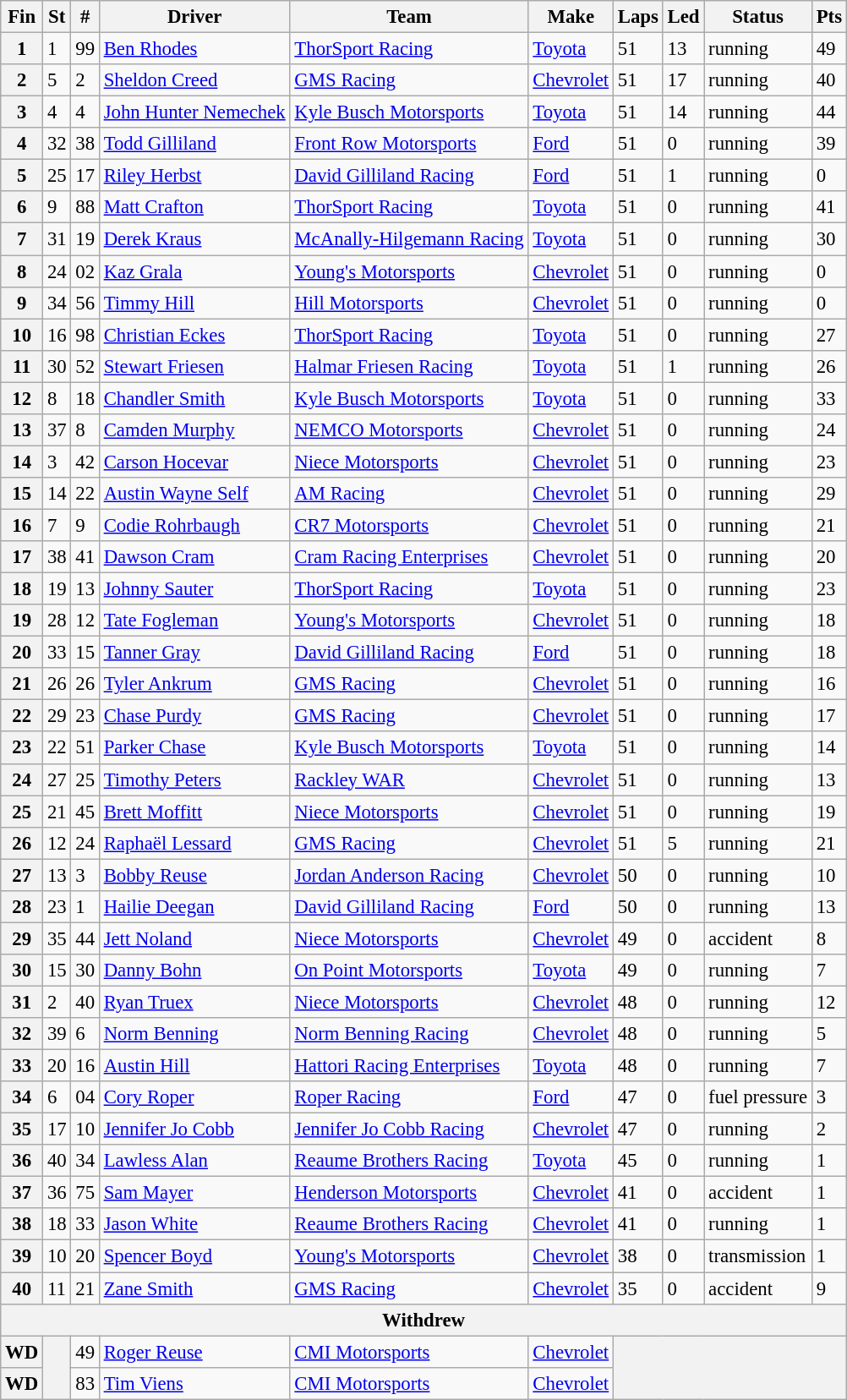<table class="wikitable" style="font-size:95%">
<tr>
<th>Fin</th>
<th>St</th>
<th>#</th>
<th>Driver</th>
<th>Team</th>
<th>Make</th>
<th>Laps</th>
<th>Led</th>
<th>Status</th>
<th>Pts</th>
</tr>
<tr>
<th>1</th>
<td>1</td>
<td>99</td>
<td><a href='#'>Ben Rhodes</a></td>
<td><a href='#'>ThorSport Racing</a></td>
<td><a href='#'>Toyota</a></td>
<td>51</td>
<td>13</td>
<td>running</td>
<td>49</td>
</tr>
<tr>
<th>2</th>
<td>5</td>
<td>2</td>
<td><a href='#'>Sheldon Creed</a></td>
<td><a href='#'>GMS Racing</a></td>
<td><a href='#'>Chevrolet</a></td>
<td>51</td>
<td>17</td>
<td>running</td>
<td>40</td>
</tr>
<tr>
<th>3</th>
<td>4</td>
<td>4</td>
<td><a href='#'>John Hunter Nemechek</a></td>
<td><a href='#'>Kyle Busch Motorsports</a></td>
<td><a href='#'>Toyota</a></td>
<td>51</td>
<td>14</td>
<td>running</td>
<td>44</td>
</tr>
<tr>
<th>4</th>
<td>32</td>
<td>38</td>
<td><a href='#'>Todd Gilliland</a></td>
<td><a href='#'>Front Row Motorsports</a></td>
<td><a href='#'>Ford</a></td>
<td>51</td>
<td>0</td>
<td>running</td>
<td>39</td>
</tr>
<tr>
<th>5</th>
<td>25</td>
<td>17</td>
<td><a href='#'>Riley Herbst</a></td>
<td><a href='#'>David Gilliland Racing</a></td>
<td><a href='#'>Ford</a></td>
<td>51</td>
<td>1</td>
<td>running</td>
<td>0</td>
</tr>
<tr>
<th>6</th>
<td>9</td>
<td>88</td>
<td><a href='#'>Matt Crafton</a></td>
<td><a href='#'>ThorSport Racing</a></td>
<td><a href='#'>Toyota</a></td>
<td>51</td>
<td>0</td>
<td>running</td>
<td>41</td>
</tr>
<tr>
<th>7</th>
<td>31</td>
<td>19</td>
<td><a href='#'>Derek Kraus</a></td>
<td><a href='#'>McAnally-Hilgemann Racing</a></td>
<td><a href='#'>Toyota</a></td>
<td>51</td>
<td>0</td>
<td>running</td>
<td>30</td>
</tr>
<tr>
<th>8</th>
<td>24</td>
<td>02</td>
<td><a href='#'>Kaz Grala</a></td>
<td><a href='#'>Young's Motorsports</a></td>
<td><a href='#'>Chevrolet</a></td>
<td>51</td>
<td>0</td>
<td>running</td>
<td>0</td>
</tr>
<tr>
<th>9</th>
<td>34</td>
<td>56</td>
<td><a href='#'>Timmy Hill</a></td>
<td><a href='#'>Hill Motorsports</a></td>
<td><a href='#'>Chevrolet</a></td>
<td>51</td>
<td>0</td>
<td>running</td>
<td>0</td>
</tr>
<tr>
<th>10</th>
<td>16</td>
<td>98</td>
<td><a href='#'>Christian Eckes</a></td>
<td><a href='#'>ThorSport Racing</a></td>
<td><a href='#'>Toyota</a></td>
<td>51</td>
<td>0</td>
<td>running</td>
<td>27</td>
</tr>
<tr>
<th>11</th>
<td>30</td>
<td>52</td>
<td><a href='#'>Stewart Friesen</a></td>
<td><a href='#'>Halmar Friesen Racing</a></td>
<td><a href='#'>Toyota</a></td>
<td>51</td>
<td>1</td>
<td>running</td>
<td>26</td>
</tr>
<tr>
<th>12</th>
<td>8</td>
<td>18</td>
<td><a href='#'>Chandler Smith</a></td>
<td><a href='#'>Kyle Busch Motorsports</a></td>
<td><a href='#'>Toyota</a></td>
<td>51</td>
<td>0</td>
<td>running</td>
<td>33</td>
</tr>
<tr>
<th>13</th>
<td>37</td>
<td>8</td>
<td><a href='#'>Camden Murphy</a></td>
<td><a href='#'>NEMCO Motorsports</a></td>
<td><a href='#'>Chevrolet</a></td>
<td>51</td>
<td>0</td>
<td>running</td>
<td>24</td>
</tr>
<tr>
<th>14</th>
<td>3</td>
<td>42</td>
<td><a href='#'>Carson Hocevar</a></td>
<td><a href='#'>Niece Motorsports</a></td>
<td><a href='#'>Chevrolet</a></td>
<td>51</td>
<td>0</td>
<td>running</td>
<td>23</td>
</tr>
<tr>
<th>15</th>
<td>14</td>
<td>22</td>
<td><a href='#'>Austin Wayne Self</a></td>
<td><a href='#'>AM Racing</a></td>
<td><a href='#'>Chevrolet</a></td>
<td>51</td>
<td>0</td>
<td>running</td>
<td>29</td>
</tr>
<tr>
<th>16</th>
<td>7</td>
<td>9</td>
<td><a href='#'>Codie Rohrbaugh</a></td>
<td><a href='#'>CR7 Motorsports</a></td>
<td><a href='#'>Chevrolet</a></td>
<td>51</td>
<td>0</td>
<td>running</td>
<td>21</td>
</tr>
<tr>
<th>17</th>
<td>38</td>
<td>41</td>
<td><a href='#'>Dawson Cram</a></td>
<td><a href='#'>Cram Racing Enterprises</a></td>
<td><a href='#'>Chevrolet</a></td>
<td>51</td>
<td>0</td>
<td>running</td>
<td>20</td>
</tr>
<tr>
<th>18</th>
<td>19</td>
<td>13</td>
<td><a href='#'>Johnny Sauter</a></td>
<td><a href='#'>ThorSport Racing</a></td>
<td><a href='#'>Toyota</a></td>
<td>51</td>
<td>0</td>
<td>running</td>
<td>23</td>
</tr>
<tr>
<th>19</th>
<td>28</td>
<td>12</td>
<td><a href='#'>Tate Fogleman</a></td>
<td><a href='#'>Young's Motorsports</a></td>
<td><a href='#'>Chevrolet</a></td>
<td>51</td>
<td>0</td>
<td>running</td>
<td>18</td>
</tr>
<tr>
<th>20</th>
<td>33</td>
<td>15</td>
<td><a href='#'>Tanner Gray</a></td>
<td><a href='#'>David Gilliland Racing</a></td>
<td><a href='#'>Ford</a></td>
<td>51</td>
<td>0</td>
<td>running</td>
<td>18</td>
</tr>
<tr>
<th>21</th>
<td>26</td>
<td>26</td>
<td><a href='#'>Tyler Ankrum</a></td>
<td><a href='#'>GMS Racing</a></td>
<td><a href='#'>Chevrolet</a></td>
<td>51</td>
<td>0</td>
<td>running</td>
<td>16</td>
</tr>
<tr>
<th>22</th>
<td>29</td>
<td>23</td>
<td><a href='#'>Chase Purdy</a></td>
<td><a href='#'>GMS Racing</a></td>
<td><a href='#'>Chevrolet</a></td>
<td>51</td>
<td>0</td>
<td>running</td>
<td>17</td>
</tr>
<tr>
<th>23</th>
<td>22</td>
<td>51</td>
<td><a href='#'>Parker Chase</a></td>
<td><a href='#'>Kyle Busch Motorsports</a></td>
<td><a href='#'>Toyota</a></td>
<td>51</td>
<td>0</td>
<td>running</td>
<td>14</td>
</tr>
<tr>
<th>24</th>
<td>27</td>
<td>25</td>
<td><a href='#'>Timothy Peters</a></td>
<td><a href='#'>Rackley WAR</a></td>
<td><a href='#'>Chevrolet</a></td>
<td>51</td>
<td>0</td>
<td>running</td>
<td>13</td>
</tr>
<tr>
<th>25</th>
<td>21</td>
<td>45</td>
<td><a href='#'>Brett Moffitt</a></td>
<td><a href='#'>Niece Motorsports</a></td>
<td><a href='#'>Chevrolet</a></td>
<td>51</td>
<td>0</td>
<td>running</td>
<td>19</td>
</tr>
<tr>
<th>26</th>
<td>12</td>
<td>24</td>
<td><a href='#'>Raphaël Lessard</a></td>
<td><a href='#'>GMS Racing</a></td>
<td><a href='#'>Chevrolet</a></td>
<td>51</td>
<td>5</td>
<td>running</td>
<td>21</td>
</tr>
<tr>
<th>27</th>
<td>13</td>
<td>3</td>
<td><a href='#'>Bobby Reuse</a></td>
<td><a href='#'>Jordan Anderson Racing</a></td>
<td><a href='#'>Chevrolet</a></td>
<td>50</td>
<td>0</td>
<td>running</td>
<td>10</td>
</tr>
<tr>
<th>28</th>
<td>23</td>
<td>1</td>
<td><a href='#'>Hailie Deegan</a></td>
<td><a href='#'>David Gilliland Racing</a></td>
<td><a href='#'>Ford</a></td>
<td>50</td>
<td>0</td>
<td>running</td>
<td>13</td>
</tr>
<tr>
<th>29</th>
<td>35</td>
<td>44</td>
<td><a href='#'>Jett Noland</a></td>
<td><a href='#'>Niece Motorsports</a></td>
<td><a href='#'>Chevrolet</a></td>
<td>49</td>
<td>0</td>
<td>accident</td>
<td>8</td>
</tr>
<tr>
<th>30</th>
<td>15</td>
<td>30</td>
<td><a href='#'>Danny Bohn</a></td>
<td><a href='#'>On Point Motorsports</a></td>
<td><a href='#'>Toyota</a></td>
<td>49</td>
<td>0</td>
<td>running</td>
<td>7</td>
</tr>
<tr>
<th>31</th>
<td>2</td>
<td>40</td>
<td><a href='#'>Ryan Truex</a></td>
<td><a href='#'>Niece Motorsports</a></td>
<td><a href='#'>Chevrolet</a></td>
<td>48</td>
<td>0</td>
<td>running</td>
<td>12</td>
</tr>
<tr>
<th>32</th>
<td>39</td>
<td>6</td>
<td><a href='#'>Norm Benning</a></td>
<td><a href='#'>Norm Benning Racing</a></td>
<td><a href='#'>Chevrolet</a></td>
<td>48</td>
<td>0</td>
<td>running</td>
<td>5</td>
</tr>
<tr>
<th>33</th>
<td>20</td>
<td>16</td>
<td><a href='#'>Austin Hill</a></td>
<td><a href='#'>Hattori Racing Enterprises</a></td>
<td><a href='#'>Toyota</a></td>
<td>48</td>
<td>0</td>
<td>running</td>
<td>7</td>
</tr>
<tr>
<th>34</th>
<td>6</td>
<td>04</td>
<td><a href='#'>Cory Roper</a></td>
<td><a href='#'>Roper Racing</a></td>
<td><a href='#'>Ford</a></td>
<td>47</td>
<td>0</td>
<td>fuel pressure</td>
<td>3</td>
</tr>
<tr>
<th>35</th>
<td>17</td>
<td>10</td>
<td><a href='#'>Jennifer Jo Cobb</a></td>
<td><a href='#'>Jennifer Jo Cobb Racing</a></td>
<td><a href='#'>Chevrolet</a></td>
<td>47</td>
<td>0</td>
<td>running</td>
<td>2</td>
</tr>
<tr>
<th>36</th>
<td>40</td>
<td>34</td>
<td><a href='#'>Lawless Alan</a></td>
<td><a href='#'>Reaume Brothers Racing</a></td>
<td><a href='#'>Toyota</a></td>
<td>45</td>
<td>0</td>
<td>running</td>
<td>1</td>
</tr>
<tr>
<th>37</th>
<td>36</td>
<td>75</td>
<td><a href='#'>Sam Mayer</a></td>
<td><a href='#'>Henderson Motorsports</a></td>
<td><a href='#'>Chevrolet</a></td>
<td>41</td>
<td>0</td>
<td>accident</td>
<td>1</td>
</tr>
<tr>
<th>38</th>
<td>18</td>
<td>33</td>
<td><a href='#'>Jason White</a></td>
<td><a href='#'>Reaume Brothers Racing</a></td>
<td><a href='#'>Chevrolet</a></td>
<td>41</td>
<td>0</td>
<td>running</td>
<td>1</td>
</tr>
<tr>
<th>39</th>
<td>10</td>
<td>20</td>
<td><a href='#'>Spencer Boyd</a></td>
<td><a href='#'>Young's Motorsports</a></td>
<td><a href='#'>Chevrolet</a></td>
<td>38</td>
<td>0</td>
<td>transmission</td>
<td>1</td>
</tr>
<tr>
<th>40</th>
<td>11</td>
<td>21</td>
<td><a href='#'>Zane Smith</a></td>
<td><a href='#'>GMS Racing</a></td>
<td><a href='#'>Chevrolet</a></td>
<td>35</td>
<td>0</td>
<td>accident</td>
<td>9</td>
</tr>
<tr>
<th colspan="10">Withdrew</th>
</tr>
<tr>
<th>WD</th>
<th rowspan="2"></th>
<td>49</td>
<td><a href='#'>Roger Reuse</a></td>
<td><a href='#'>CMI Motorsports</a></td>
<td><a href='#'>Chevrolet</a></td>
<th colspan="4" rowspan="2"></th>
</tr>
<tr>
<th>WD</th>
<td>83</td>
<td><a href='#'>Tim Viens</a></td>
<td><a href='#'>CMI Motorsports</a></td>
<td><a href='#'>Chevrolet</a></td>
</tr>
</table>
